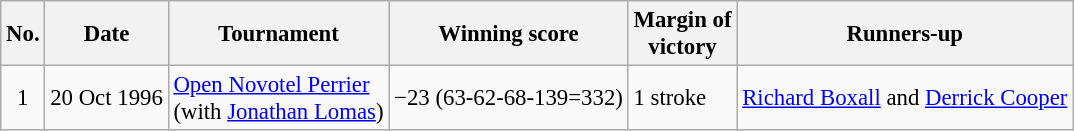<table class="wikitable" style="font-size:95%;">
<tr>
<th>No.</th>
<th>Date</th>
<th>Tournament</th>
<th>Winning score</th>
<th>Margin of<br>victory</th>
<th>Runners-up</th>
</tr>
<tr>
<td align=center>1</td>
<td align=right>20 Oct 1996</td>
<td><a href='#'>Open Novotel Perrier</a><br>(with  <a href='#'>Jonathan Lomas</a>)</td>
<td>−23 (63-62-68-139=332)</td>
<td>1 stroke</td>
<td> <a href='#'>Richard Boxall</a> and  <a href='#'>Derrick Cooper</a></td>
</tr>
</table>
